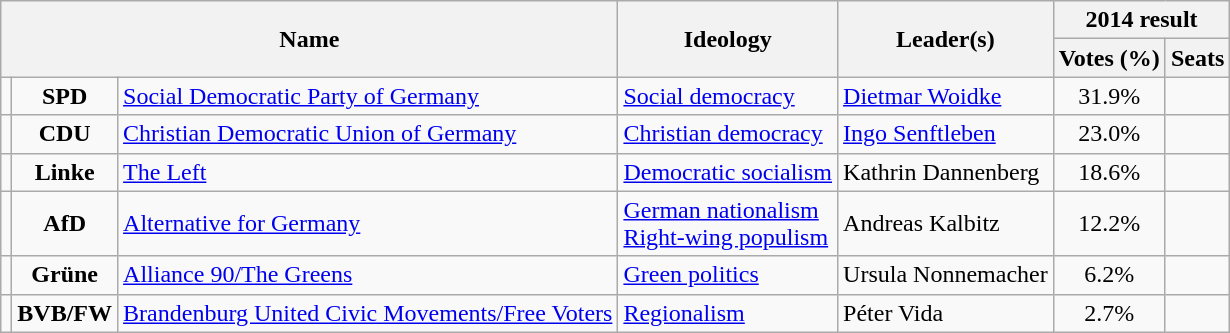<table class="wikitable">
<tr>
<th rowspan=2 colspan=3>Name</th>
<th rowspan=2>Ideology</th>
<th rowspan=2>Leader(s)</th>
<th colspan=2>2014 result</th>
</tr>
<tr>
<th>Votes (%)</th>
<th>Seats</th>
</tr>
<tr>
<td bgcolor=></td>
<td align=center><strong>SPD</strong></td>
<td><a href='#'>Social Democratic Party of Germany</a><br></td>
<td><a href='#'>Social democracy</a></td>
<td><a href='#'>Dietmar Woidke</a></td>
<td align=center>31.9%</td>
<td></td>
</tr>
<tr>
<td bgcolor=></td>
<td align=center><strong>CDU</strong></td>
<td><a href='#'>Christian Democratic Union of Germany</a><br></td>
<td><a href='#'>Christian democracy</a></td>
<td><a href='#'>Ingo Senftleben</a></td>
<td align=center>23.0%</td>
<td></td>
</tr>
<tr>
<td bgcolor=></td>
<td align=center><strong>Linke</strong></td>
<td><a href='#'>The Left</a><br></td>
<td><a href='#'>Democratic socialism</a></td>
<td>Kathrin Dannenberg</td>
<td align=center>18.6%</td>
<td></td>
</tr>
<tr>
<td bgcolor=></td>
<td align=center><strong>AfD</strong></td>
<td><a href='#'>Alternative for Germany</a><br></td>
<td><a href='#'>German nationalism</a><br><a href='#'>Right-wing populism</a></td>
<td>Andreas Kalbitz</td>
<td align=center>12.2%</td>
<td></td>
</tr>
<tr>
<td bgcolor=></td>
<td align=center><strong>Grüne</strong></td>
<td><a href='#'>Alliance 90/The Greens</a><br></td>
<td><a href='#'>Green politics</a></td>
<td>Ursula Nonnemacher</td>
<td align=center>6.2%</td>
<td></td>
</tr>
<tr>
<td bgcolor=></td>
<td align=center><strong>BVB/FW</strong></td>
<td><a href='#'>Brandenburg United Civic Movements/Free Voters</a><br></td>
<td><a href='#'>Regionalism</a></td>
<td>Péter Vida</td>
<td align=center>2.7%</td>
<td></td>
</tr>
</table>
